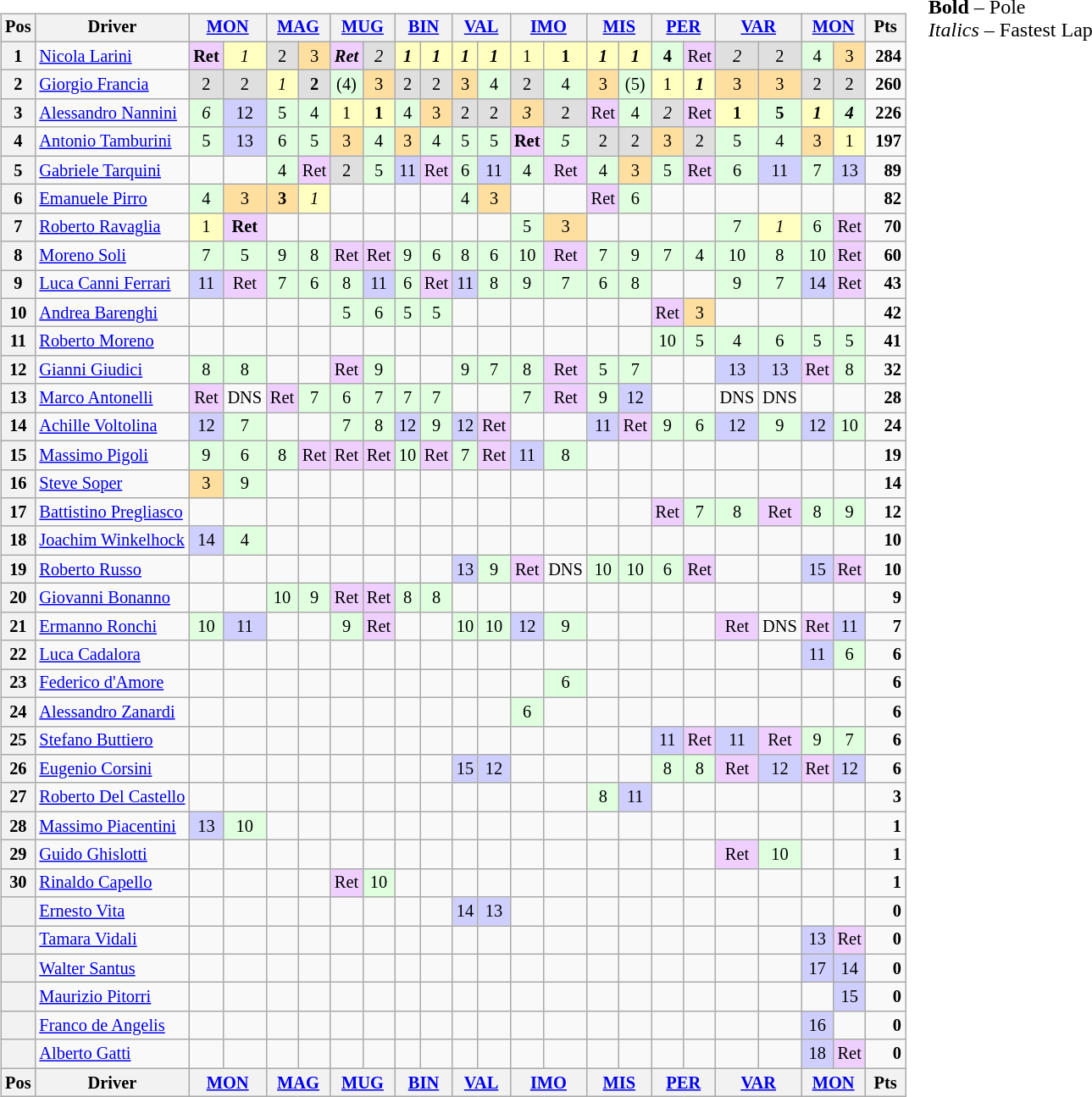<table>
<tr>
<td valign="top"><br><table align="left"| class="wikitable" style="font-size: 85%; text-align: center">
<tr valign="top">
<th valign="middle">Pos</th>
<th valign="middle">Driver</th>
<th colspan=2><a href='#'>MON</a><br></th>
<th colspan=2><a href='#'>MAG</a><br></th>
<th colspan=2><a href='#'>MUG</a><br></th>
<th colspan=2><a href='#'>BIN</a><br></th>
<th colspan=2><a href='#'>VAL</a><br></th>
<th colspan=2><a href='#'>IMO</a><br></th>
<th colspan=2><a href='#'>MIS</a><br></th>
<th colspan=2><a href='#'>PER</a><br></th>
<th colspan=2><a href='#'>VAR</a><br></th>
<th colspan=2><a href='#'>MON</a><br></th>
<th valign="middle"> Pts </th>
</tr>
<tr>
<th>1</th>
<td align="left"> <a href='#'>Nicola Larini</a></td>
<td style="background:#efcfff;"><strong>Ret</strong></td>
<td style="background:#ffffbf;"><em>1</em></td>
<td style="background:#dfdfdf;">2</td>
<td style="background:#ffdf9f;">3</td>
<td style="background:#efcfff;"><strong><em>Ret</em></strong></td>
<td style="background:#dfdfdf;"><em>2</em></td>
<td style="background:#ffffbf;"><strong><em>1</em></strong></td>
<td style="background:#ffffbf;"><strong><em>1</em></strong></td>
<td style="background:#ffffbf;"><strong><em>1</em></strong></td>
<td style="background:#ffffbf;"><strong><em>1</em></strong></td>
<td style="background:#ffffbf;">1</td>
<td style="background:#ffffbf;"><strong>1</strong></td>
<td style="background:#ffffbf;"><strong><em>1</em></strong></td>
<td style="background:#ffffbf;"><strong><em>1</em></strong></td>
<td style="background:#dfffdf;"><strong>4</strong></td>
<td style="background:#efcfff;">Ret</td>
<td style="background:#dfdfdf;"><em>2</em></td>
<td style="background:#dfdfdf;">2</td>
<td style="background:#dfffdf;">4</td>
<td style="background:#ffdf9f;">3</td>
<td align="right"><strong>284</strong></td>
</tr>
<tr>
<th>2</th>
<td align="left"> <a href='#'>Giorgio Francia</a></td>
<td style="background:#dfdfdf;">2</td>
<td style="background:#dfdfdf;">2</td>
<td style="background:#ffffbf;"><em>1</em></td>
<td style="background:#dfdfdf;"><strong>2</strong></td>
<td style="background:#dfffdf;">(4)</td>
<td style="background:#ffdf9f;">3</td>
<td style="background:#dfdfdf;">2</td>
<td style="background:#dfdfdf;">2</td>
<td style="background:#ffdf9f;">3</td>
<td style="background:#dfffdf;">4</td>
<td style="background:#dfdfdf;">2</td>
<td style="background:#dfffdf;">4</td>
<td style="background:#ffdf9f;">3</td>
<td style="background:#dfffdf;">(5)</td>
<td style="background:#ffffbf;">1</td>
<td style="background:#ffffbf;"><strong><em>1</em></strong></td>
<td style="background:#ffdf9f;">3</td>
<td style="background:#ffdf9f;">3</td>
<td style="background:#dfdfdf;">2</td>
<td style="background:#dfdfdf;">2</td>
<td align="right"><strong>260</strong></td>
</tr>
<tr>
<th>3</th>
<td align="left"> <a href='#'>Alessandro Nannini</a></td>
<td style="background:#dfffdf;"><em>6</em></td>
<td style="background:#cfcfff;">12</td>
<td style="background:#dfffdf;">5</td>
<td style="background:#dfffdf;">4</td>
<td style="background:#ffffbf;">1</td>
<td style="background:#ffffbf;"><strong>1</strong></td>
<td style="background:#dfffdf;">4</td>
<td style="background:#ffdf9f;">3</td>
<td style="background:#dfdfdf;">2</td>
<td style="background:#dfdfdf;">2</td>
<td style="background:#ffdf9f;"><em>3</em></td>
<td style="background:#dfdfdf;">2</td>
<td style="background:#efcfff;">Ret</td>
<td style="background:#dfffdf;">4</td>
<td style="background:#dfdfdf;"><em>2</em></td>
<td style="background:#efcfff;">Ret</td>
<td style="background:#ffffbf;"><strong>1</strong></td>
<td style="background:#dfffdf;"><strong>5</strong></td>
<td style="background:#ffffbf;"><strong><em>1</em></strong></td>
<td style="background:#dfffdf;"><strong><em>4</em></strong></td>
<td align="right"><strong>226</strong></td>
</tr>
<tr>
<th>4</th>
<td align="left"> <a href='#'>Antonio Tamburini</a></td>
<td style="background:#dfffdf;">5</td>
<td style="background:#cfcfff;">13</td>
<td style="background:#dfffdf;">6</td>
<td style="background:#dfffdf;">5</td>
<td style="background:#ffdf9f;">3</td>
<td style="background:#dfffdf;">4</td>
<td style="background:#ffdf9f;">3</td>
<td style="background:#dfffdf;">4</td>
<td style="background:#dfffdf;">5</td>
<td style="background:#dfffdf;">5</td>
<td style="background:#efcfff;"><strong>Ret</strong></td>
<td style="background:#dfffdf;"><em>5</em></td>
<td style="background:#dfdfdf;">2</td>
<td style="background:#dfdfdf;">2</td>
<td style="background:#ffdf9f;">3</td>
<td style="background:#dfdfdf;">2</td>
<td style="background:#dfffdf;">5</td>
<td style="background:#dfffdf;">4</td>
<td style="background:#ffdf9f;">3</td>
<td style="background:#ffffbf;">1</td>
<td align="right"><strong>197</strong></td>
</tr>
<tr>
<th>5</th>
<td align="left"> <a href='#'>Gabriele Tarquini</a></td>
<td></td>
<td></td>
<td style="background:#dfffdf;">4</td>
<td style="background:#efcfff;">Ret</td>
<td style="background:#dfdfdf;">2</td>
<td style="background:#dfffdf;">5</td>
<td style="background:#cfcfff;">11</td>
<td style="background:#efcfff;">Ret</td>
<td style="background:#dfffdf;">6</td>
<td style="background:#cfcfff;">11</td>
<td style="background:#dfffdf;">4</td>
<td style="background:#efcfff;">Ret</td>
<td style="background:#dfffdf;">4</td>
<td style="background:#ffdf9f;">3</td>
<td style="background:#dfffdf;">5</td>
<td style="background:#efcfff;">Ret</td>
<td style="background:#dfffdf;">6</td>
<td style="background:#cfcfff;">11</td>
<td style="background:#dfffdf;">7</td>
<td style="background:#cfcfff;">13</td>
<td align="right"><strong>89</strong></td>
</tr>
<tr>
<th>6</th>
<td align="left"> <a href='#'>Emanuele Pirro</a></td>
<td style="background:#dfffdf;">4</td>
<td style="background:#ffdf9f;">3</td>
<td style="background:#ffdf9f;"><strong>3</strong></td>
<td style="background:#ffffbf;"><em>1</em></td>
<td></td>
<td></td>
<td></td>
<td></td>
<td style="background:#dfffdf;">4</td>
<td style="background:#ffdf9f;">3</td>
<td></td>
<td></td>
<td style="background:#efcfff;">Ret</td>
<td style="background:#dfffdf;">6</td>
<td></td>
<td></td>
<td></td>
<td></td>
<td></td>
<td></td>
<td align="right"><strong>82</strong></td>
</tr>
<tr>
<th>7</th>
<td align="left"> <a href='#'>Roberto Ravaglia</a></td>
<td style="background:#ffffbf;">1</td>
<td style="background:#efcfff;"><strong>Ret</strong></td>
<td></td>
<td></td>
<td></td>
<td></td>
<td></td>
<td></td>
<td></td>
<td></td>
<td style="background:#dfffdf;">5</td>
<td style="background:#ffdf9f;">3</td>
<td></td>
<td></td>
<td></td>
<td></td>
<td style="background:#dfffdf;">7</td>
<td style="background:#ffffbf;"><em>1</em></td>
<td style="background:#dfffdf;">6</td>
<td style="background:#efcfff;">Ret</td>
<td align="right"><strong>70</strong></td>
</tr>
<tr>
<th>8</th>
<td align="left"> <a href='#'>Moreno Soli</a></td>
<td style="background:#dfffdf;">7</td>
<td style="background:#dfffdf;">5</td>
<td style="background:#dfffdf;">9</td>
<td style="background:#dfffdf;">8</td>
<td style="background:#efcfff;">Ret</td>
<td style="background:#efcfff;">Ret</td>
<td style="background:#dfffdf;">9</td>
<td style="background:#dfffdf;">6</td>
<td style="background:#dfffdf;">8</td>
<td style="background:#dfffdf;">6</td>
<td style="background:#dfffdf;">10</td>
<td style="background:#efcfff;">Ret</td>
<td style="background:#dfffdf;">7</td>
<td style="background:#dfffdf;">9</td>
<td style="background:#dfffdf;">7</td>
<td style="background:#dfffdf;">4</td>
<td style="background:#dfffdf;">10</td>
<td style="background:#dfffdf;">8</td>
<td style="background:#dfffdf;">10</td>
<td style="background:#efcfff;">Ret</td>
<td align="right"><strong>60</strong></td>
</tr>
<tr>
<th>9</th>
<td align="left"> <a href='#'>Luca Canni Ferrari</a></td>
<td style="background:#cfcfff;">11</td>
<td style="background:#efcfff;">Ret</td>
<td style="background:#dfffdf;">7</td>
<td style="background:#dfffdf;">6</td>
<td style="background:#dfffdf;">8</td>
<td style="background:#cfcfff;">11</td>
<td style="background:#dfffdf;">6</td>
<td style="background:#efcfff;">Ret</td>
<td style="background:#cfcfff;">11</td>
<td style="background:#dfffdf;">8</td>
<td style="background:#dfffdf;">9</td>
<td style="background:#dfffdf;">7</td>
<td style="background:#dfffdf;">6</td>
<td style="background:#dfffdf;">8</td>
<td></td>
<td></td>
<td style="background:#dfffdf;">9</td>
<td style="background:#dfffdf;">7</td>
<td style="background:#cfcfff;">14</td>
<td style="background:#efcfff;">Ret</td>
<td align="right"><strong>43</strong></td>
</tr>
<tr>
<th>10</th>
<td align="left"> <a href='#'>Andrea Barenghi</a></td>
<td></td>
<td></td>
<td></td>
<td></td>
<td style="background:#dfffdf;">5</td>
<td style="background:#dfffdf;">6</td>
<td style="background:#dfffdf;">5</td>
<td style="background:#dfffdf;">5</td>
<td></td>
<td></td>
<td></td>
<td></td>
<td></td>
<td></td>
<td style="background:#efcfff;">Ret</td>
<td style="background:#ffdf9f;">3</td>
<td></td>
<td></td>
<td></td>
<td></td>
<td align="right"><strong>42</strong></td>
</tr>
<tr>
<th>11</th>
<td align="left"> <a href='#'>Roberto Moreno</a></td>
<td></td>
<td></td>
<td></td>
<td></td>
<td></td>
<td></td>
<td></td>
<td></td>
<td></td>
<td></td>
<td></td>
<td></td>
<td></td>
<td></td>
<td style="background:#dfffdf;">10</td>
<td style="background:#dfffdf;">5</td>
<td style="background:#dfffdf;">4</td>
<td style="background:#dfffdf;">6</td>
<td style="background:#dfffdf;">5</td>
<td style="background:#dfffdf;">5</td>
<td align="right"><strong>41</strong></td>
</tr>
<tr>
<th>12</th>
<td align="left"> <a href='#'>Gianni Giudici</a></td>
<td style="background:#dfffdf;">8</td>
<td style="background:#dfffdf;">8</td>
<td></td>
<td></td>
<td style="background:#efcfff;">Ret</td>
<td style="background:#dfffdf;">9</td>
<td></td>
<td></td>
<td style="background:#dfffdf;">9</td>
<td style="background:#dfffdf;">7</td>
<td style="background:#dfffdf;">8</td>
<td style="background:#efcfff;">Ret</td>
<td style="background:#dfffdf;">5</td>
<td style="background:#dfffdf;">7</td>
<td></td>
<td></td>
<td style="background:#cfcfff;">13</td>
<td style="background:#cfcfff;">13</td>
<td style="background:#efcfff;">Ret</td>
<td style="background:#dfffdf;">8</td>
<td align="right"><strong>32</strong></td>
</tr>
<tr>
<th>13</th>
<td align="left"> <a href='#'>Marco Antonelli</a></td>
<td style="background:#efcfff;">Ret</td>
<td>DNS</td>
<td style="background:#efcfff;">Ret</td>
<td style="background:#dfffdf;">7</td>
<td style="background:#dfffdf;">6</td>
<td style="background:#dfffdf;">7</td>
<td style="background:#dfffdf;">7</td>
<td style="background:#dfffdf;">7</td>
<td></td>
<td></td>
<td style="background:#dfffdf;">7</td>
<td style="background:#efcfff;">Ret</td>
<td style="background:#dfffdf;">9</td>
<td style="background:#cfcfff;">12</td>
<td></td>
<td></td>
<td>DNS</td>
<td>DNS</td>
<td></td>
<td></td>
<td align="right"><strong>28</strong></td>
</tr>
<tr>
<th>14</th>
<td align="left"> <a href='#'>Achille Voltolina</a></td>
<td style="background:#cfcfff;">12</td>
<td style="background:#dfffdf;">7</td>
<td></td>
<td></td>
<td style="background:#dfffdf;">7</td>
<td style="background:#dfffdf;">8</td>
<td style="background:#cfcfff;">12</td>
<td style="background:#dfffdf;">9</td>
<td style="background:#cfcfff;">12</td>
<td style="background:#efcfff;">Ret</td>
<td></td>
<td></td>
<td style="background:#cfcfff;">11</td>
<td style="background:#efcfff;">Ret</td>
<td style="background:#dfffdf;">9</td>
<td style="background:#dfffdf;">6</td>
<td style="background:#cfcfff;">12</td>
<td style="background:#dfffdf;">9</td>
<td style="background:#cfcfff;">12</td>
<td style="background:#dfffdf;">10</td>
<td align="right"><strong>24</strong></td>
</tr>
<tr>
<th>15</th>
<td align="left"> <a href='#'>Massimo Pigoli</a></td>
<td style="background:#dfffdf;">9</td>
<td style="background:#dfffdf;">6</td>
<td style="background:#dfffdf;">8</td>
<td style="background:#efcfff;">Ret</td>
<td style="background:#efcfff;">Ret</td>
<td style="background:#efcfff;">Ret</td>
<td style="background:#dfffdf;">10</td>
<td style="background:#efcfff;">Ret</td>
<td style="background:#dfffdf;">7</td>
<td style="background:#efcfff;">Ret</td>
<td style="background:#cfcfff;">11</td>
<td style="background:#dfffdf;">8</td>
<td></td>
<td></td>
<td></td>
<td></td>
<td></td>
<td></td>
<td></td>
<td></td>
<td align="right"><strong>19</strong></td>
</tr>
<tr>
<th>16</th>
<td align="left"> <a href='#'>Steve Soper</a></td>
<td style="background:#ffdf9f;">3</td>
<td style="background:#dfffdf;">9</td>
<td></td>
<td></td>
<td></td>
<td></td>
<td></td>
<td></td>
<td></td>
<td></td>
<td></td>
<td></td>
<td></td>
<td></td>
<td></td>
<td></td>
<td></td>
<td></td>
<td></td>
<td></td>
<td align="right"><strong>14</strong></td>
</tr>
<tr>
<th>17</th>
<td align="left"> <a href='#'>Battistino Pregliasco</a></td>
<td></td>
<td></td>
<td></td>
<td></td>
<td></td>
<td></td>
<td></td>
<td></td>
<td></td>
<td></td>
<td></td>
<td></td>
<td></td>
<td></td>
<td style="background:#efcfff;">Ret</td>
<td style="background:#dfffdf;">7</td>
<td style="background:#dfffdf;">8</td>
<td style="background:#efcfff;">Ret</td>
<td style="background:#dfffdf;">8</td>
<td style="background:#dfffdf;">9</td>
<td align="right"><strong>12</strong></td>
</tr>
<tr>
<th>18</th>
<td align="left"> <a href='#'>Joachim Winkelhock</a></td>
<td style="background:#cfcfff;">14</td>
<td style="background:#dfffdf;">4</td>
<td></td>
<td></td>
<td></td>
<td></td>
<td></td>
<td></td>
<td></td>
<td></td>
<td></td>
<td></td>
<td></td>
<td></td>
<td></td>
<td></td>
<td></td>
<td></td>
<td></td>
<td></td>
<td align="right"><strong>10</strong></td>
</tr>
<tr>
<th>19</th>
<td align="left"> <a href='#'>Roberto Russo</a></td>
<td></td>
<td></td>
<td></td>
<td></td>
<td></td>
<td></td>
<td></td>
<td></td>
<td style="background:#cfcfff;">13</td>
<td style="background:#dfffdf;">9</td>
<td style="background:#efcfff;">Ret</td>
<td>DNS</td>
<td style="background:#dfffdf;">10</td>
<td style="background:#dfffdf;">10</td>
<td style="background:#dfffdf;">6</td>
<td style="background:#efcfff;">Ret</td>
<td></td>
<td></td>
<td style="background:#cfcfff;">15</td>
<td style="background:#efcfff;">Ret</td>
<td align="right"><strong>10</strong></td>
</tr>
<tr>
<th>20</th>
<td align="left"> <a href='#'>Giovanni Bonanno</a></td>
<td></td>
<td></td>
<td style="background:#dfffdf;">10</td>
<td style="background:#dfffdf;">9</td>
<td style="background:#efcfff;">Ret</td>
<td style="background:#efcfff;">Ret</td>
<td style="background:#dfffdf;">8</td>
<td style="background:#dfffdf;">8</td>
<td></td>
<td></td>
<td></td>
<td></td>
<td></td>
<td></td>
<td></td>
<td></td>
<td></td>
<td></td>
<td></td>
<td></td>
<td align="right"><strong>9</strong></td>
</tr>
<tr>
<th>21</th>
<td align="left"> <a href='#'>Ermanno Ronchi</a></td>
<td style="background:#dfffdf;">10</td>
<td style="background:#cfcfff;">11</td>
<td></td>
<td></td>
<td style="background:#dfffdf;">9</td>
<td style="background:#efcfff;">Ret</td>
<td></td>
<td></td>
<td style="background:#dfffdf;">10</td>
<td style="background:#dfffdf;">10</td>
<td style="background:#cfcfff;">12</td>
<td style="background:#dfffdf;">9</td>
<td></td>
<td></td>
<td></td>
<td></td>
<td style="background:#efcfff;">Ret</td>
<td>DNS</td>
<td style="background:#efcfff;">Ret</td>
<td style="background:#cfcfff;">11</td>
<td align="right"><strong>7</strong></td>
</tr>
<tr>
<th>22</th>
<td align="left"> <a href='#'>Luca Cadalora</a></td>
<td></td>
<td></td>
<td></td>
<td></td>
<td></td>
<td></td>
<td></td>
<td></td>
<td></td>
<td></td>
<td></td>
<td></td>
<td></td>
<td></td>
<td></td>
<td></td>
<td></td>
<td></td>
<td style="background:#cfcfff;">11</td>
<td style="background:#dfffdf;">6</td>
<td align="right"><strong>6</strong></td>
</tr>
<tr>
<th>23</th>
<td align="left"> <a href='#'>Federico d'Amore</a></td>
<td></td>
<td></td>
<td></td>
<td></td>
<td></td>
<td></td>
<td></td>
<td></td>
<td></td>
<td></td>
<td></td>
<td style="background:#dfffdf;">6</td>
<td></td>
<td></td>
<td></td>
<td></td>
<td></td>
<td></td>
<td></td>
<td></td>
<td align="right"><strong>6</strong></td>
</tr>
<tr>
<th>24</th>
<td align="left"> <a href='#'>Alessandro Zanardi</a></td>
<td></td>
<td></td>
<td></td>
<td></td>
<td></td>
<td></td>
<td></td>
<td></td>
<td></td>
<td></td>
<td style="background:#dfffdf;">6</td>
<td></td>
<td></td>
<td></td>
<td></td>
<td></td>
<td></td>
<td></td>
<td></td>
<td></td>
<td align="right"><strong>6</strong></td>
</tr>
<tr>
<th>25</th>
<td align="left"> <a href='#'>Stefano Buttiero</a></td>
<td></td>
<td></td>
<td></td>
<td></td>
<td></td>
<td></td>
<td></td>
<td></td>
<td></td>
<td></td>
<td></td>
<td></td>
<td></td>
<td></td>
<td style="background:#cfcfff;">11</td>
<td style="background:#efcfff;">Ret</td>
<td style="background:#cfcfff;">11</td>
<td style="background:#efcfff;">Ret</td>
<td style="background:#dfffdf;">9</td>
<td style="background:#dfffdf;">7</td>
<td align="right"><strong>6</strong></td>
</tr>
<tr>
<th>26</th>
<td align="left"> <a href='#'>Eugenio Corsini</a></td>
<td></td>
<td></td>
<td></td>
<td></td>
<td></td>
<td></td>
<td></td>
<td></td>
<td style="background:#cfcfff;">15</td>
<td style="background:#cfcfff;">12</td>
<td></td>
<td></td>
<td></td>
<td></td>
<td style="background:#dfffdf;">8</td>
<td style="background:#dfffdf;">8</td>
<td style="background:#efcfff;">Ret</td>
<td style="background:#cfcfff;">12</td>
<td style="background:#efcfff;">Ret</td>
<td style="background:#cfcfff;">12</td>
<td align="right"><strong>6</strong></td>
</tr>
<tr>
<th>27</th>
<td align="left"> <a href='#'>Roberto Del Castello</a></td>
<td></td>
<td></td>
<td></td>
<td></td>
<td></td>
<td></td>
<td></td>
<td></td>
<td></td>
<td></td>
<td></td>
<td></td>
<td style="background:#dfffdf;">8</td>
<td style="background:#cfcfff;">11</td>
<td></td>
<td></td>
<td></td>
<td></td>
<td></td>
<td></td>
<td align="right"><strong>3</strong></td>
</tr>
<tr>
<th>28</th>
<td align="left"> <a href='#'>Massimo Piacentini</a></td>
<td style="background:#cfcfff;">13</td>
<td style="background:#dfffdf;">10</td>
<td></td>
<td></td>
<td></td>
<td></td>
<td></td>
<td></td>
<td></td>
<td></td>
<td></td>
<td></td>
<td></td>
<td></td>
<td></td>
<td></td>
<td></td>
<td></td>
<td></td>
<td></td>
<td align="right"><strong>1</strong></td>
</tr>
<tr>
<th>29</th>
<td align="left"> <a href='#'>Guido Ghislotti</a></td>
<td></td>
<td></td>
<td></td>
<td></td>
<td></td>
<td></td>
<td></td>
<td></td>
<td></td>
<td></td>
<td></td>
<td></td>
<td></td>
<td></td>
<td></td>
<td></td>
<td style="background:#efcfff;">Ret</td>
<td style="background:#dfffdf;">10</td>
<td></td>
<td></td>
<td align="right"><strong>1</strong></td>
</tr>
<tr>
<th>30</th>
<td align="left"> <a href='#'>Rinaldo Capello</a></td>
<td></td>
<td></td>
<td></td>
<td></td>
<td style="background:#efcfff;">Ret</td>
<td style="background:#dfffdf;">10</td>
<td></td>
<td></td>
<td></td>
<td></td>
<td></td>
<td></td>
<td></td>
<td></td>
<td></td>
<td></td>
<td></td>
<td></td>
<td></td>
<td></td>
<td align="right"><strong>1</strong></td>
</tr>
<tr>
<th></th>
<td align="left"> <a href='#'>Ernesto Vita</a></td>
<td></td>
<td></td>
<td></td>
<td></td>
<td></td>
<td></td>
<td></td>
<td></td>
<td style="background:#cfcfff;">14</td>
<td style="background:#cfcfff;">13</td>
<td></td>
<td></td>
<td></td>
<td></td>
<td></td>
<td></td>
<td></td>
<td></td>
<td></td>
<td></td>
<td align="right"><strong>0</strong></td>
</tr>
<tr>
<th></th>
<td align="left"> <a href='#'>Tamara Vidali</a></td>
<td></td>
<td></td>
<td></td>
<td></td>
<td></td>
<td></td>
<td></td>
<td></td>
<td></td>
<td></td>
<td></td>
<td></td>
<td></td>
<td></td>
<td></td>
<td></td>
<td></td>
<td></td>
<td style="background:#cfcfff;">13</td>
<td style="background:#efcfff;">Ret</td>
<td align="right"><strong>0</strong></td>
</tr>
<tr>
<th></th>
<td align="left"> <a href='#'>Walter Santus</a></td>
<td></td>
<td></td>
<td></td>
<td></td>
<td></td>
<td></td>
<td></td>
<td></td>
<td></td>
<td></td>
<td></td>
<td></td>
<td></td>
<td></td>
<td></td>
<td></td>
<td></td>
<td></td>
<td style="background:#cfcfff;">17</td>
<td style="background:#cfcfff;">14</td>
<td align="right"><strong>0</strong></td>
</tr>
<tr>
<th></th>
<td align="left"> <a href='#'>Maurizio Pitorri</a></td>
<td></td>
<td></td>
<td></td>
<td></td>
<td></td>
<td></td>
<td></td>
<td></td>
<td></td>
<td></td>
<td></td>
<td></td>
<td></td>
<td></td>
<td></td>
<td></td>
<td></td>
<td></td>
<td></td>
<td style="background:#cfcfff;">15</td>
<td align="right"><strong>0</strong></td>
</tr>
<tr>
<th></th>
<td align="left"> <a href='#'>Franco de Angelis</a></td>
<td></td>
<td></td>
<td></td>
<td></td>
<td></td>
<td></td>
<td></td>
<td></td>
<td></td>
<td></td>
<td></td>
<td></td>
<td></td>
<td></td>
<td></td>
<td></td>
<td></td>
<td></td>
<td style="background:#cfcfff;">16</td>
<td></td>
<td align="right"><strong>0</strong></td>
</tr>
<tr>
<th></th>
<td align="left"> <a href='#'>Alberto Gatti</a></td>
<td></td>
<td></td>
<td></td>
<td></td>
<td></td>
<td></td>
<td></td>
<td></td>
<td></td>
<td></td>
<td></td>
<td></td>
<td></td>
<td></td>
<td></td>
<td></td>
<td></td>
<td></td>
<td style="background:#cfcfff;">18</td>
<td style="background:#efcfff;">Ret</td>
<td align="right"><strong>0</strong></td>
</tr>
<tr valign="top">
<th valign="middle">Pos</th>
<th valign="middle">Driver</th>
<th colspan=2><a href='#'>MON</a><br></th>
<th colspan=2><a href='#'>MAG</a><br></th>
<th colspan=2><a href='#'>MUG</a><br></th>
<th colspan=2><a href='#'>BIN</a><br></th>
<th colspan=2><a href='#'>VAL</a><br></th>
<th colspan=2><a href='#'>IMO</a><br></th>
<th colspan=2><a href='#'>MIS</a><br></th>
<th colspan=2><a href='#'>PER</a><br></th>
<th colspan=2><a href='#'>VAR</a><br></th>
<th colspan=2><a href='#'>MON</a><br></th>
<th valign="middle"> Pts </th>
</tr>
</table>
</td>
<td valign="top"><br>
<span><strong>Bold</strong> – Pole<br>
<em>Italics</em> – Fastest Lap</span></td>
</tr>
</table>
